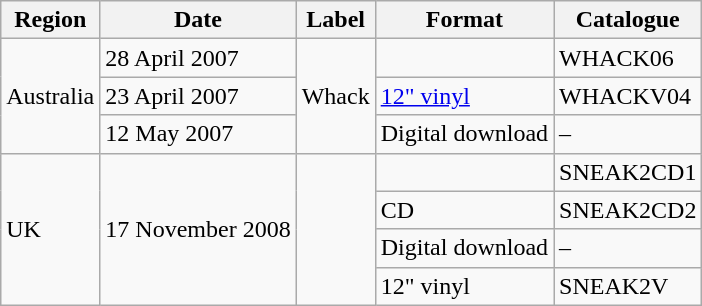<table class="wikitable">
<tr>
<th>Region</th>
<th>Date</th>
<th>Label</th>
<th>Format</th>
<th>Catalogue</th>
</tr>
<tr>
<td rowspan="3">Australia</td>
<td>28 April 2007</td>
<td rowspan="3">Whack</td>
<td></td>
<td>WHACK06</td>
</tr>
<tr>
<td>23 April 2007</td>
<td><a href='#'>12" vinyl</a></td>
<td>WHACKV04</td>
</tr>
<tr>
<td>12 May 2007</td>
<td>Digital download</td>
<td>–</td>
</tr>
<tr>
<td rowspan="4">UK</td>
<td rowspan="4">17 November 2008</td>
<td rowspan="4"></td>
<td></td>
<td>SNEAK2CD1</td>
</tr>
<tr>
<td>CD</td>
<td>SNEAK2CD2</td>
</tr>
<tr>
<td>Digital download</td>
<td>–</td>
</tr>
<tr>
<td>12" vinyl</td>
<td>SNEAK2V</td>
</tr>
</table>
